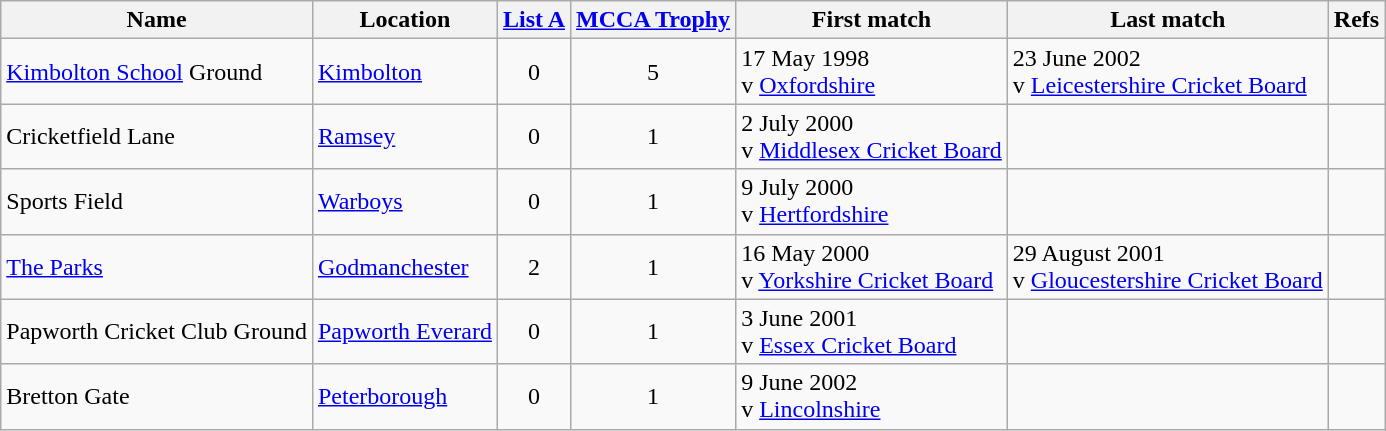<table class="wikitable sortable">
<tr>
<th>Name</th>
<th>Location</th>
<th><a href='#'>List A</a></th>
<th><a href='#'>MCCA Trophy</a></th>
<th class="unsortable">First match</th>
<th class="unsortable">Last match</th>
<th class="unsortable">Refs</th>
</tr>
<tr>
<td><a href='#'>Kimbolton School</a> Ground</td>
<td><a href='#'>Kimbolton</a></td>
<td align="center">0</td>
<td align="center">5</td>
<td>17 May 1998<br>v <a href='#'>Oxfordshire</a></td>
<td>23 June 2002<br>v <a href='#'>Leicestershire Cricket Board</a></td>
<td></td>
</tr>
<tr>
<td>Cricketfield Lane<br></td>
<td><a href='#'>Ramsey</a></td>
<td align="center">0</td>
<td align="center">1</td>
<td>2 July 2000<br>v <a href='#'>Middlesex Cricket Board</a></td>
<td> </td>
<td></td>
</tr>
<tr>
<td>Sports Field</td>
<td><a href='#'>Warboys</a></td>
<td align="center">0</td>
<td align="center">1</td>
<td>9 July 2000<br>v <a href='#'>Hertfordshire</a></td>
<td> </td>
<td></td>
</tr>
<tr>
<td><a href='#'>The Parks</a><br></td>
<td><a href='#'>Godmanchester</a></td>
<td align="center">2</td>
<td align="center">1</td>
<td>16 May 2000<br>v <a href='#'>Yorkshire Cricket Board</a></td>
<td>29 August 2001<br>v <a href='#'>Gloucestershire Cricket Board</a></td>
<td></td>
</tr>
<tr>
<td>Papworth Cricket Club Ground<br></td>
<td><a href='#'>Papworth Everard</a></td>
<td align="center">0</td>
<td align="center">1</td>
<td>3 June 2001<br>v <a href='#'>Essex Cricket Board</a></td>
<td> </td>
<td></td>
</tr>
<tr>
<td>Bretton Gate</td>
<td><a href='#'>Peterborough</a></td>
<td align="center">0</td>
<td align="center">1</td>
<td>9 June 2002<br>v <a href='#'>Lincolnshire</a></td>
<td> </td>
<td></td>
</tr>
</table>
